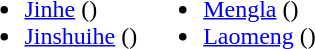<table>
<tr>
<td valign="top"><br><ul><li><a href='#'>Jinhe</a> ()</li><li><a href='#'>Jinshuihe</a> ()</li></ul></td>
<td valign="top"><br><ul><li><a href='#'>Mengla</a> ()</li><li><a href='#'>Laomeng</a> ()</li></ul></td>
</tr>
</table>
